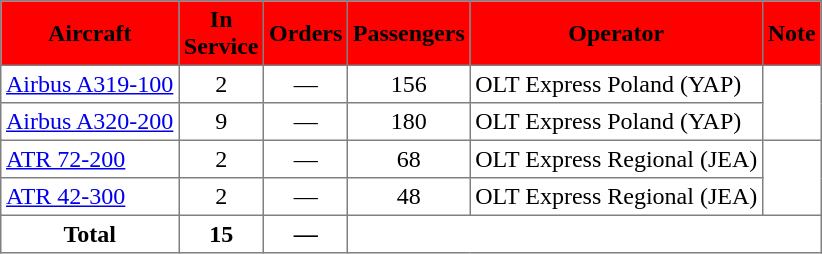<table class="toccolours" border="1" cellpadding="3" style="border-collapse:collapse">
<tr>
<th style="background:red;"><span>Aircraft</span></th>
<th style="width:25pt; background:red;"><span>In Service</span></th>
<th style="width:25pt; background:red;"><span>Orders</span></th>
<th style="background:red;"><span>Passengers</span></th>
<th style="background:red;"><span>Operator</span></th>
<th style="background:red;"><span>Note</span></th>
</tr>
<tr>
<td><a href='#'>Airbus A319-100</a></td>
<td style="text-align: center;">2</td>
<td style="text-align: center;">—</td>
<td style="text-align: center;">156</td>
<td>OLT Express Poland (YAP)</td>
</tr>
<tr>
<td><a href='#'>Airbus A320-200</a></td>
<td style="text-align: center;">9</td>
<td style="text-align: center;">—</td>
<td style="text-align: center;">180</td>
<td>OLT Express Poland (YAP)</td>
</tr>
<tr>
<td><a href='#'>ATR 72-200</a></td>
<td style="text-align: center;">2</td>
<td style="text-align: center;">—</td>
<td style="text-align: center;">68</td>
<td>OLT Express Regional (JEA)</td>
<td rowspan="2"></td>
</tr>
<tr>
<td><a href='#'>ATR 42-300</a></td>
<td style="text-align: center;">2</td>
<td style="text-align: center;">—</td>
<td style="text-align: center;">48</td>
<td>OLT Express Regional (JEA)</td>
</tr>
<tr>
<th>Total</th>
<th>15</th>
<th>—</th>
<th colspan="7"></th>
</tr>
</table>
